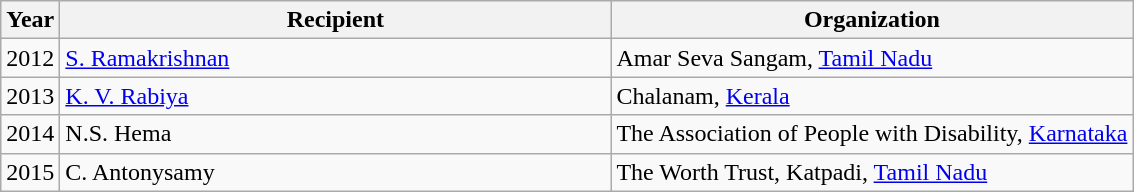<table class="wikitable">
<tr>
<th>Year</th>
<th width = 360em>Recipient</th>
<th>Organization</th>
</tr>
<tr>
<td>2012</td>
<td><a href='#'>S. Ramakrishnan</a></td>
<td>Amar Seva Sangam, <a href='#'>Tamil Nadu</a></td>
</tr>
<tr>
<td>2013</td>
<td><a href='#'>K. V. Rabiya</a></td>
<td>Chalanam, <a href='#'>Kerala</a></td>
</tr>
<tr>
<td>2014</td>
<td>N.S. Hema</td>
<td>The Association of People with Disability, <a href='#'>Karnataka</a></td>
</tr>
<tr>
<td>2015</td>
<td>C. Antonysamy</td>
<td>The Worth Trust, Katpadi, <a href='#'>Tamil Nadu</a></td>
</tr>
</table>
